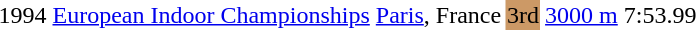<table>
<tr>
<td>1994</td>
<td><a href='#'>European Indoor Championships</a></td>
<td><a href='#'>Paris</a>, France</td>
<td bgcolor=cc9966>3rd</td>
<td><a href='#'>3000 m</a></td>
<td>7:53.99</td>
</tr>
</table>
